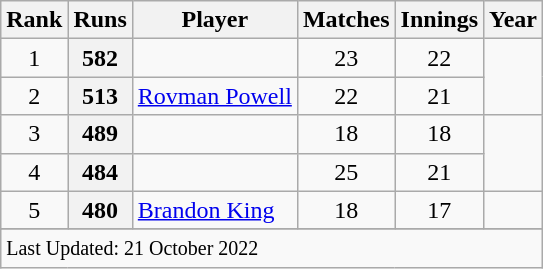<table class="wikitable plainrowheaders sortable">
<tr>
<th scope=col>Rank</th>
<th scope=col>Runs</th>
<th scope=col>Player</th>
<th scope=col>Matches</th>
<th scope=col>Innings</th>
<th scope=col>Year</th>
</tr>
<tr>
<td align=center>1</td>
<th scope=row style=text-align:center;>582</th>
<td></td>
<td align=center>23</td>
<td align=center>22</td>
<td rowspan=2></td>
</tr>
<tr>
<td align=center>2</td>
<th scope=row style=text-align:center;>513</th>
<td><a href='#'>Rovman Powell</a></td>
<td align=center>22</td>
<td align=center>21</td>
</tr>
<tr>
<td align=center>3</td>
<th scope=row style=text-align:center;>489</th>
<td></td>
<td align=center>18</td>
<td align=center>18</td>
<td rowspan=2></td>
</tr>
<tr>
<td align=center>4</td>
<th scope=row style=text-align:center;>484</th>
<td></td>
<td align=center>25</td>
<td align=center>21</td>
</tr>
<tr>
<td align=center>5</td>
<th scope=row style=text-align:center;>480</th>
<td><a href='#'>Brandon King</a></td>
<td align=center>18</td>
<td align=center>17</td>
<td></td>
</tr>
<tr>
</tr>
<tr class=sortbottom>
<td colspan=6><small>Last Updated: 21 October 2022</small></td>
</tr>
</table>
